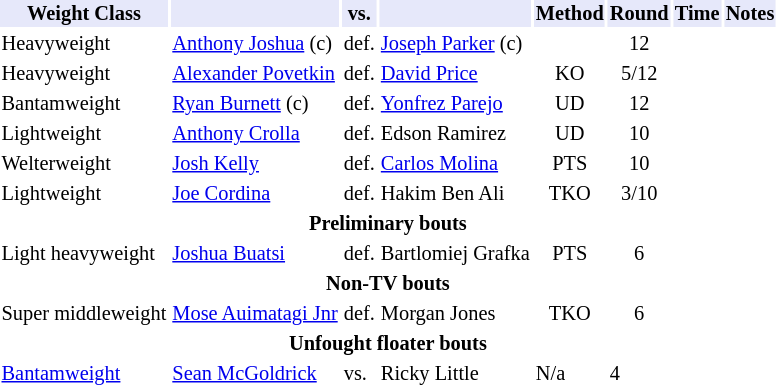<table class="toccolours" style="font-size: 85%;">
<tr>
<th style="background:#e6e8fa; color:#000; text-align:center;">Weight Class</th>
<th style="background:#e6e8fa; color:#000; text-align:center;"></th>
<th style="background:#e6e8fa; color:#000; text-align:center;">vs.</th>
<th style="background:#e6e8fa; color:#000; text-align:center;"></th>
<th style="background:#e6e8fa; color:#000; text-align:center;">Method</th>
<th style="background:#e6e8fa; color:#000; text-align:center;">Round</th>
<th style="background:#e6e8fa; color:#000; text-align:center;">Time</th>
<th style="background:#e6e8fa; color:#000; text-align:center;">Notes</th>
</tr>
<tr>
<td>Heavyweight</td>
<td> <a href='#'>Anthony Joshua</a> (c)</td>
<td>def.</td>
<td> <a href='#'>Joseph Parker</a> (c)</td>
<td align=center></td>
<td align=center>12</td>
<td align=center></td>
<td></td>
</tr>
<tr>
<td>Heavyweight</td>
<td> <a href='#'>Alexander Povetkin</a></td>
<td>def.</td>
<td> <a href='#'>David Price</a></td>
<td align=center>KO</td>
<td align=center>5/12</td>
<td align=center></td>
<td></td>
</tr>
<tr>
<td>Bantamweight</td>
<td> <a href='#'>Ryan Burnett</a> (c)</td>
<td>def.</td>
<td> <a href='#'>Yonfrez Parejo</a></td>
<td align=center>UD</td>
<td align=center>12</td>
<td align=center></td>
<td></td>
</tr>
<tr>
<td>Lightweight</td>
<td> <a href='#'>Anthony Crolla</a></td>
<td>def.</td>
<td> Edson Ramirez</td>
<td align=center>UD</td>
<td align=center>10</td>
<td align=center></td>
<td></td>
</tr>
<tr>
<td>Welterweight</td>
<td> <a href='#'>Josh Kelly</a></td>
<td>def.</td>
<td> <a href='#'>Carlos Molina</a></td>
<td align=center>PTS</td>
<td align=center>10</td>
<td align=center></td>
<td></td>
</tr>
<tr>
<td>Lightweight</td>
<td> <a href='#'>Joe Cordina</a></td>
<td>def.</td>
<td> Hakim Ben Ali</td>
<td align=center>TKO</td>
<td align=center>3/10</td>
<td align=center></td>
<td></td>
</tr>
<tr>
<th colspan=8>Preliminary bouts</th>
</tr>
<tr>
<td>Light heavyweight</td>
<td> <a href='#'>Joshua Buatsi</a></td>
<td>def.</td>
<td> Bartlomiej Grafka</td>
<td align=center>PTS</td>
<td align=center>6</td>
<td align=center></td>
</tr>
<tr>
<th colspan=8>Non-TV bouts</th>
</tr>
<tr>
<td>Super middleweight</td>
<td> <a href='#'>Mose Auimatagi Jnr</a></td>
<td>def.</td>
<td> Morgan Jones</td>
<td align=center>TKO</td>
<td align=center>6</td>
<td align=center></td>
<td></td>
</tr>
<tr>
<th colspan=8>Unfought floater bouts</th>
</tr>
<tr>
<td><a href='#'>Bantamweight</a></td>
<td> <a href='#'>Sean McGoldrick</a></td>
<td>vs.</td>
<td> Ricky Little</td>
<td>N/a</td>
<td>4</td>
<td></td>
<td></td>
</tr>
</table>
